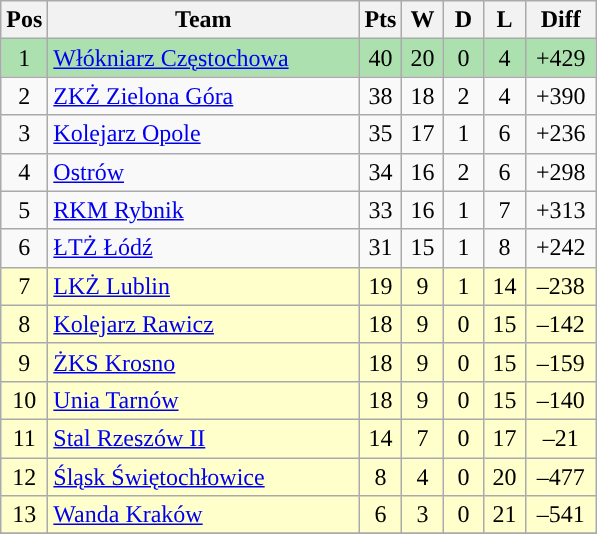<table class="wikitable" style="font-size: 100%">
<tr>
<th width=20>Pos</th>
<th width=200>Team</th>
<th width=20>Pts</th>
<th width=20>W</th>
<th width=20>D</th>
<th width=20>L</th>
<th width=40>Diff</th>
</tr>
<tr align=center style="background:#ACE1AF;">
<td>1</td>
<td align=left><a href='#'>Włókniarz Częstochowa</a></td>
<td>40</td>
<td>20</td>
<td>0</td>
<td>4</td>
<td>+429</td>
</tr>
<tr align=center>
<td>2</td>
<td align=left><a href='#'>ZKŻ Zielona Góra</a></td>
<td>38</td>
<td>18</td>
<td>2</td>
<td>4</td>
<td>+390</td>
</tr>
<tr align=center>
<td>3</td>
<td align=left><a href='#'>Kolejarz Opole</a></td>
<td>35</td>
<td>17</td>
<td>1</td>
<td>6</td>
<td>+236</td>
</tr>
<tr align=center>
<td>4</td>
<td align=left><a href='#'>Ostrów</a></td>
<td>34</td>
<td>16</td>
<td>2</td>
<td>6</td>
<td>+298</td>
</tr>
<tr align=center>
<td>5</td>
<td align=left><a href='#'>RKM Rybnik</a></td>
<td>33</td>
<td>16</td>
<td>1</td>
<td>7</td>
<td>+313</td>
</tr>
<tr align=center>
<td>6</td>
<td align=left><a href='#'>ŁTŻ Łódź</a></td>
<td>31</td>
<td>15</td>
<td>1</td>
<td>8</td>
<td>+242</td>
</tr>
<tr align=center style="background: #ffffcc;">
<td>7</td>
<td align=left><a href='#'>LKŻ Lublin</a></td>
<td>19</td>
<td>9</td>
<td>1</td>
<td>14</td>
<td>–238</td>
</tr>
<tr align=center style="background: #ffffcc;">
<td>8</td>
<td align=left><a href='#'>Kolejarz Rawicz</a></td>
<td>18</td>
<td>9</td>
<td>0</td>
<td>15</td>
<td>–142</td>
</tr>
<tr align=center style="background: #ffffcc;">
<td>9</td>
<td align=left><a href='#'>ŻKS Krosno</a></td>
<td>18</td>
<td>9</td>
<td>0</td>
<td>15</td>
<td>–159</td>
</tr>
<tr align=center style="background: #ffffcc;">
<td>10</td>
<td align=left><a href='#'>Unia Tarnów</a></td>
<td>18</td>
<td>9</td>
<td>0</td>
<td>15</td>
<td>–140</td>
</tr>
<tr align=center style="background: #ffffcc;">
<td>11</td>
<td align=left><a href='#'>Stal Rzeszów II</a></td>
<td>14</td>
<td>7</td>
<td>0</td>
<td>17</td>
<td>–21</td>
</tr>
<tr align=center style="background: #ffffcc;">
<td>12</td>
<td align=left><a href='#'>Śląsk Świętochłowice</a></td>
<td>8</td>
<td>4</td>
<td>0</td>
<td>20</td>
<td>–477</td>
</tr>
<tr align=center style="background: #ffffcc;">
<td>13</td>
<td align=left><a href='#'>Wanda Kraków</a></td>
<td>6</td>
<td>3</td>
<td>0</td>
<td>21</td>
<td>–541</td>
</tr>
<tr align=center>
</tr>
</table>
